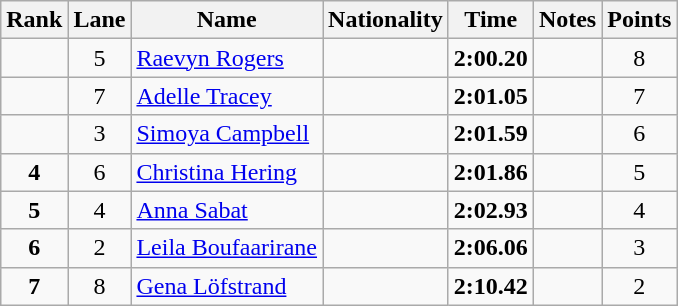<table class="wikitable sortable" style="text-align:center">
<tr>
<th>Rank</th>
<th>Lane</th>
<th>Name</th>
<th>Nationality</th>
<th>Time</th>
<th>Notes</th>
<th>Points</th>
</tr>
<tr>
<td></td>
<td>5</td>
<td align=left><a href='#'>Raevyn Rogers</a></td>
<td align=left></td>
<td><strong>2:00.20</strong></td>
<td></td>
<td>8</td>
</tr>
<tr>
<td></td>
<td>7</td>
<td align=left><a href='#'>Adelle Tracey</a></td>
<td align=left></td>
<td><strong>2:01.05</strong></td>
<td></td>
<td>7</td>
</tr>
<tr>
<td></td>
<td>3</td>
<td align=left><a href='#'>Simoya Campbell</a></td>
<td align=left></td>
<td><strong>2:01.59</strong></td>
<td></td>
<td>6</td>
</tr>
<tr>
<td><strong>4</strong></td>
<td>6</td>
<td align=left><a href='#'>Christina Hering</a></td>
<td align=left></td>
<td><strong>2:01.86</strong></td>
<td></td>
<td>5</td>
</tr>
<tr>
<td><strong>5</strong></td>
<td>4</td>
<td align=left><a href='#'>Anna Sabat</a></td>
<td align=left></td>
<td><strong>2:02.93</strong></td>
<td></td>
<td>4</td>
</tr>
<tr>
<td><strong>6</strong></td>
<td>2</td>
<td align=left><a href='#'>Leila Boufaarirane</a></td>
<td align=left></td>
<td><strong>2:06.06</strong></td>
<td></td>
<td>3</td>
</tr>
<tr>
<td><strong>7</strong></td>
<td>8</td>
<td align=left><a href='#'>Gena Löfstrand</a></td>
<td align=left></td>
<td><strong>2:10.42</strong></td>
<td></td>
<td>2</td>
</tr>
</table>
